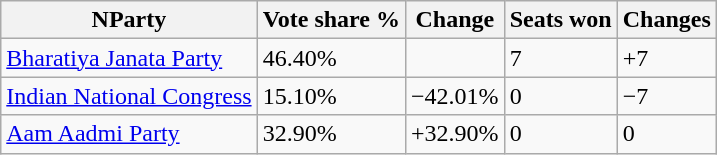<table class="wikitable sortable">
<tr>
<th>NParty</th>
<th>Vote share %</th>
<th>Change</th>
<th>Seats won</th>
<th>Changes</th>
</tr>
<tr>
<td><a href='#'>Bharatiya Janata Party</a></td>
<td>46.40%</td>
<td></td>
<td>7</td>
<td>+7</td>
</tr>
<tr>
<td><a href='#'>Indian National Congress</a></td>
<td>15.10%</td>
<td>−42.01%</td>
<td>0</td>
<td>−7</td>
</tr>
<tr>
<td><a href='#'>Aam Aadmi Party</a></td>
<td>32.90%</td>
<td>+32.90%</td>
<td>0</td>
<td>0</td>
</tr>
</table>
